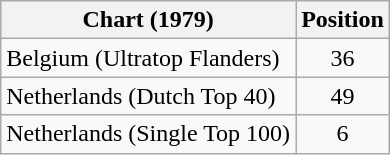<table class="wikitable sortable">
<tr>
<th>Chart (1979)</th>
<th>Position</th>
</tr>
<tr>
<td>Belgium (Ultratop Flanders)</td>
<td align="center">36</td>
</tr>
<tr>
<td>Netherlands (Dutch Top 40)</td>
<td align="center">49</td>
</tr>
<tr>
<td>Netherlands (Single Top 100)</td>
<td align="center">6</td>
</tr>
</table>
